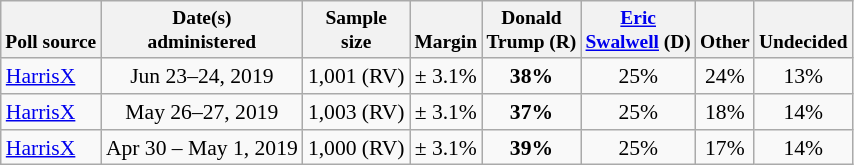<table class="wikitable sortable" style="font-size:90%;text-align:center;">
<tr valign=bottom style="font-size:90%;">
<th>Poll source</th>
<th>Date(s)<br>administered</th>
<th>Sample<br>size</th>
<th>Margin<br></th>
<th>Donald<br>Trump (R)</th>
<th><a href='#'>Eric<br>Swalwell</a> (D)</th>
<th>Other</th>
<th>Undecided</th>
</tr>
<tr>
<td style="text-align:left;"><a href='#'>HarrisX</a></td>
<td>Jun 23–24, 2019</td>
<td>1,001 (RV)</td>
<td>± 3.1%</td>
<td><strong>38%</strong></td>
<td>25%</td>
<td>24%</td>
<td>13%</td>
</tr>
<tr>
<td style="text-align:left;"><a href='#'>HarrisX</a></td>
<td>May 26–27, 2019</td>
<td>1,003 (RV)</td>
<td>± 3.1%</td>
<td><strong>37%</strong></td>
<td>25%</td>
<td>18%</td>
<td>14%</td>
</tr>
<tr>
<td style="text-align:left;"><a href='#'>HarrisX</a></td>
<td>Apr 30 – May 1, 2019</td>
<td>1,000 (RV)</td>
<td>± 3.1%</td>
<td><strong>39%</strong></td>
<td>25%</td>
<td>17%</td>
<td>14%</td>
</tr>
</table>
